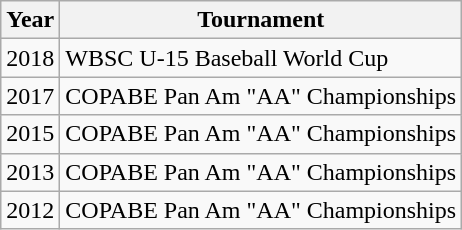<table class="wikitable">
<tr>
<th>Year</th>
<th>Tournament</th>
</tr>
<tr>
<td>2018</td>
<td>WBSC U-15 Baseball World Cup</td>
</tr>
<tr>
<td>2017</td>
<td>COPABE Pan Am "AA" Championships</td>
</tr>
<tr>
<td>2015</td>
<td>COPABE Pan Am "AA" Championships</td>
</tr>
<tr>
<td>2013</td>
<td>COPABE Pan Am "AA" Championships</td>
</tr>
<tr>
<td>2012</td>
<td>COPABE Pan Am "AA" Championships</td>
</tr>
</table>
